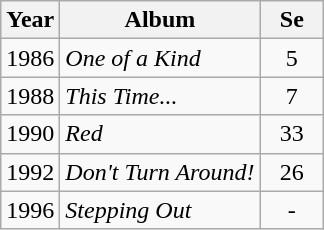<table class="wikitable">
<tr>
<th>Year</th>
<th>Album</th>
<th width="35">Se</th>
</tr>
<tr>
<td>1986</td>
<td><em>One of a Kind</em></td>
<td align="center">5</td>
</tr>
<tr>
<td>1988</td>
<td><em>This Time...</em></td>
<td align="center">7</td>
</tr>
<tr>
<td>1990</td>
<td><em>Red</em></td>
<td align="center">33</td>
</tr>
<tr>
<td>1992</td>
<td><em>Don't Turn Around!</em></td>
<td align="center">26</td>
</tr>
<tr>
<td>1996</td>
<td><em>Stepping Out</em></td>
<td align="center">-</td>
</tr>
</table>
